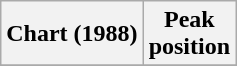<table class="wikitable">
<tr>
<th>Chart (1988)</th>
<th>Peak<br>position</th>
</tr>
<tr>
</tr>
</table>
